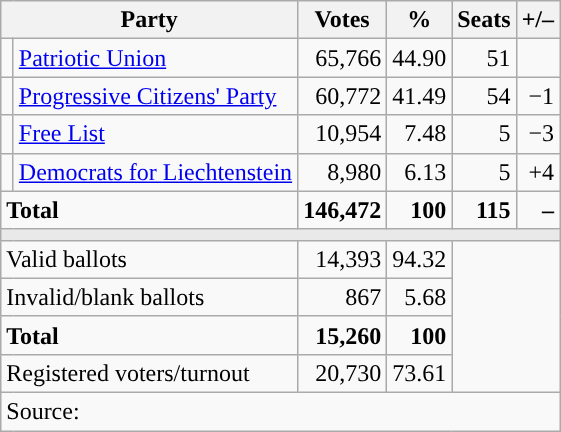<table class=wikitable style=text-align:right>
<tr>
<th colspan="2">Party</th>
<th>Votes</th>
<th>%</th>
<th>Seats</th>
<th>+/–</th>
</tr>
<tr>
<td width="1" style="color:inherit;background:"></td>
<td style="text-align:left"><a href='#'>Patriotic Union</a></td>
<td>65,766</td>
<td>44.90</td>
<td>51</td>
</tr>
<tr>
<td width="1" style="color:inherit;background:"></td>
<td style="text-align:left"><a href='#'>Progressive Citizens' Party</a></td>
<td>60,772</td>
<td>41.49</td>
<td>54</td>
<td>−1</td>
</tr>
<tr>
<td width="1" style="color:inherit;background:"></td>
<td style="text-align:left"><a href='#'>Free List</a></td>
<td>10,954</td>
<td>7.48</td>
<td>5</td>
<td>−3</td>
</tr>
<tr>
<td width="1" style="color:inherit;background:"></td>
<td style="text-align:left"><a href='#'>Democrats for Liechtenstein</a></td>
<td>8,980</td>
<td>6.13</td>
<td>5</td>
<td>+4</td>
</tr>
<tr>
<td colspan="2" style="text-align:left"><strong>Total</strong></td>
<td><strong>146,472</strong></td>
<td><strong>100</strong></td>
<td><strong>115</strong></td>
<td><strong>–</strong></td>
</tr>
<tr>
<td colspan="6" style="color:inherit;background:#E9E9E9"></td>
</tr>
<tr>
<td colspan="2" style="text-align:left">Valid ballots</td>
<td>14,393</td>
<td>94.32</td>
<td colspan="2" rowspan="4"></td>
</tr>
<tr>
<td colspan=2 style="text-align:left">Invalid/blank ballots</td>
<td>867</td>
<td>5.68</td>
</tr>
<tr>
<td colspan=2 style="text-align:left"><strong>Total</strong></td>
<td><strong>15,260</strong></td>
<td><strong>100</strong></td>
</tr>
<tr>
<td colspan=2 style="text-align:left">Registered voters/turnout</td>
<td>20,730</td>
<td>73.61</td>
</tr>
<tr>
<td colspan="6" style="text-align:left">Source: </td>
</tr>
</table>
